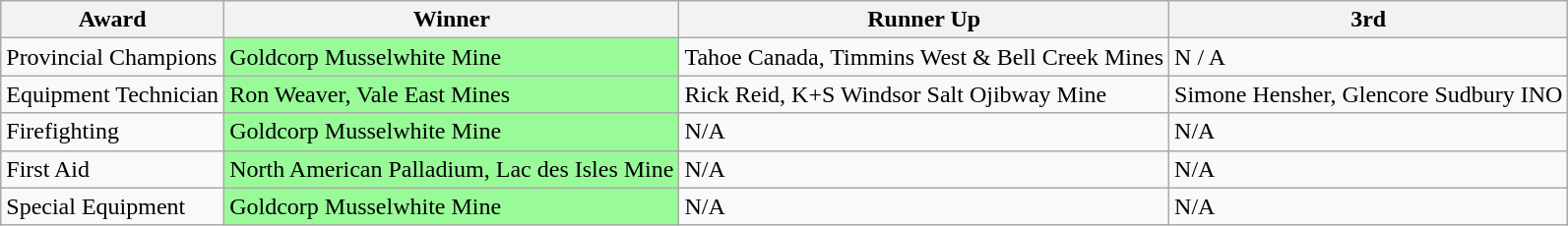<table class="wikitable" border="1">
<tr>
<th>Award</th>
<th>Winner</th>
<th>Runner Up</th>
<th>3rd</th>
</tr>
<tr>
<td>Provincial Champions</td>
<td style="background:#98FB98">Goldcorp Musselwhite Mine</td>
<td>Tahoe Canada, Timmins West & Bell Creek Mines</td>
<td>N / A</td>
</tr>
<tr>
<td>Equipment Technician</td>
<td style="background:#98FB98">Ron Weaver, Vale East Mines</td>
<td>Rick Reid, K+S Windsor Salt Ojibway Mine</td>
<td>Simone Hensher, Glencore Sudbury INO</td>
</tr>
<tr>
<td>Firefighting</td>
<td style="background:#98FB98">Goldcorp Musselwhite Mine</td>
<td>N/A</td>
<td>N/A</td>
</tr>
<tr>
<td>First Aid</td>
<td style="background:#98FB98">North American Palladium, Lac des Isles Mine</td>
<td>N/A</td>
<td>N/A</td>
</tr>
<tr>
<td>Special Equipment</td>
<td style="background:#98FB98">Goldcorp Musselwhite Mine</td>
<td>N/A</td>
<td>N/A</td>
</tr>
</table>
